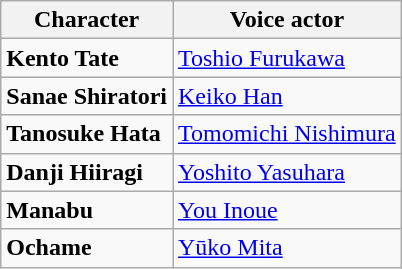<table class="wikitable sortable">
<tr>
<th>Character</th>
<th>Voice actor</th>
</tr>
<tr>
<td><strong>Kento Tate</strong></td>
<td><a href='#'>Toshio Furukawa</a></td>
</tr>
<tr>
<td><strong>Sanae Shiratori</strong></td>
<td><a href='#'>Keiko Han</a></td>
</tr>
<tr>
<td><strong>Tanosuke Hata</strong></td>
<td><a href='#'>Tomomichi Nishimura</a></td>
</tr>
<tr>
<td><strong>Danji Hiiragi</strong></td>
<td><a href='#'>Yoshito Yasuhara</a></td>
</tr>
<tr>
<td><strong>Manabu</strong></td>
<td><a href='#'>You Inoue</a></td>
</tr>
<tr>
<td><strong>Ochame</strong></td>
<td><a href='#'>Yūko Mita</a></td>
</tr>
</table>
